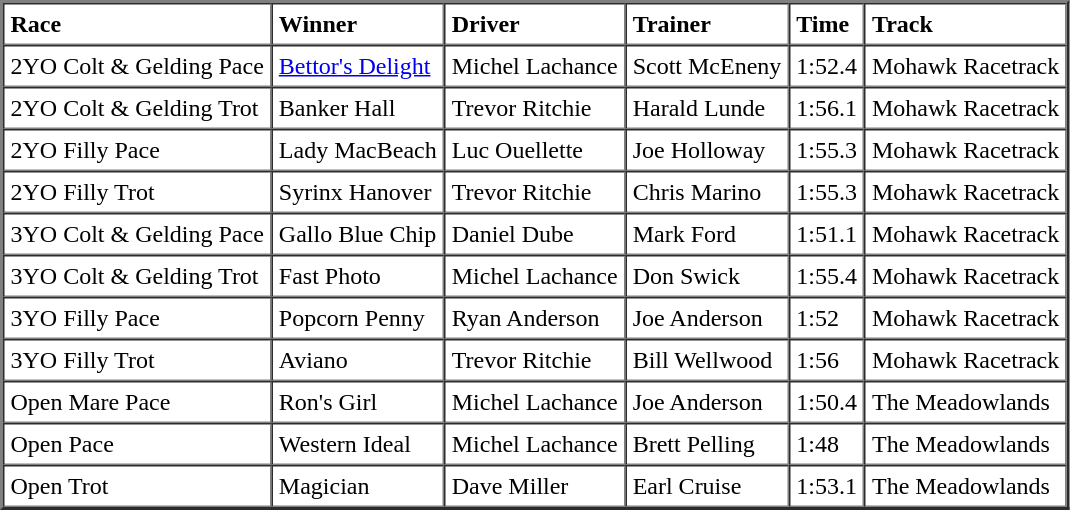<table cellspacing="0" cellpadding="4" border="2">
<tr>
<td><strong>Race</strong></td>
<td><strong>Winner</strong></td>
<td><strong>Driver</strong></td>
<td><strong>Trainer</strong></td>
<td><strong>Time</strong></td>
<td><strong>Track</strong></td>
</tr>
<tr>
<td>2YO Colt & Gelding Pace</td>
<td><a href='#'>Bettor's Delight</a></td>
<td>Michel Lachance</td>
<td>Scott McEneny</td>
<td>1:52.4</td>
<td>Mohawk Racetrack</td>
</tr>
<tr>
<td>2YO Colt & Gelding Trot</td>
<td>Banker Hall</td>
<td>Trevor Ritchie</td>
<td>Harald Lunde</td>
<td>1:56.1</td>
<td>Mohawk Racetrack</td>
</tr>
<tr>
<td>2YO Filly Pace</td>
<td>Lady MacBeach</td>
<td>Luc Ouellette</td>
<td>Joe Holloway</td>
<td>1:55.3</td>
<td>Mohawk Racetrack</td>
</tr>
<tr>
<td>2YO Filly Trot</td>
<td>Syrinx Hanover</td>
<td>Trevor Ritchie</td>
<td>Chris Marino</td>
<td>1:55.3</td>
<td>Mohawk Racetrack</td>
</tr>
<tr>
<td>3YO Colt & Gelding Pace</td>
<td>Gallo Blue Chip</td>
<td>Daniel Dube</td>
<td>Mark Ford</td>
<td>1:51.1</td>
<td>Mohawk Racetrack</td>
</tr>
<tr>
<td>3YO Colt & Gelding Trot</td>
<td>Fast Photo</td>
<td>Michel Lachance</td>
<td>Don Swick</td>
<td>1:55.4</td>
<td>Mohawk Racetrack</td>
</tr>
<tr>
<td>3YO Filly Pace</td>
<td>Popcorn Penny</td>
<td>Ryan Anderson</td>
<td>Joe Anderson</td>
<td>1:52</td>
<td>Mohawk Racetrack</td>
</tr>
<tr>
<td>3YO Filly Trot</td>
<td>Aviano</td>
<td>Trevor Ritchie</td>
<td>Bill Wellwood</td>
<td>1:56</td>
<td>Mohawk Racetrack</td>
</tr>
<tr>
<td>Open Mare Pace</td>
<td>Ron's Girl</td>
<td>Michel Lachance</td>
<td>Joe Anderson</td>
<td>1:50.4</td>
<td>The Meadowlands</td>
</tr>
<tr>
<td>Open Pace</td>
<td>Western Ideal</td>
<td>Michel Lachance</td>
<td>Brett Pelling</td>
<td>1:48</td>
<td>The Meadowlands</td>
</tr>
<tr>
<td>Open Trot</td>
<td>Magician</td>
<td>Dave Miller</td>
<td>Earl Cruise</td>
<td>1:53.1</td>
<td>The Meadowlands</td>
</tr>
</table>
